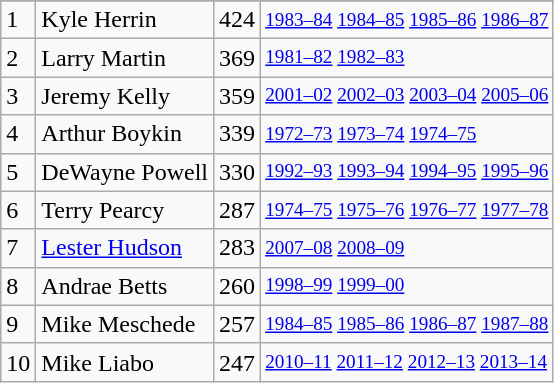<table class="wikitable">
<tr>
</tr>
<tr>
<td>1</td>
<td>Kyle Herrin</td>
<td>424</td>
<td style="font-size:80%;"><a href='#'>1983–84</a> <a href='#'>1984–85</a> <a href='#'>1985–86</a> <a href='#'>1986–87</a></td>
</tr>
<tr>
<td>2</td>
<td>Larry Martin</td>
<td>369</td>
<td style="font-size:80%;"><a href='#'>1981–82</a> <a href='#'>1982–83</a></td>
</tr>
<tr>
<td>3</td>
<td>Jeremy Kelly</td>
<td>359</td>
<td style="font-size:80%;"><a href='#'>2001–02</a> <a href='#'>2002–03</a> <a href='#'>2003–04</a> <a href='#'>2005–06</a></td>
</tr>
<tr>
<td>4</td>
<td>Arthur Boykin</td>
<td>339</td>
<td style="font-size:80%;"><a href='#'>1972–73</a> <a href='#'>1973–74</a> <a href='#'>1974–75</a></td>
</tr>
<tr>
<td>5</td>
<td>DeWayne Powell</td>
<td>330</td>
<td style="font-size:80%;"><a href='#'>1992–93</a> <a href='#'>1993–94</a> <a href='#'>1994–95</a> <a href='#'>1995–96</a></td>
</tr>
<tr>
<td>6</td>
<td>Terry Pearcy</td>
<td>287</td>
<td style="font-size:80%;"><a href='#'>1974–75</a> <a href='#'>1975–76</a> <a href='#'>1976–77</a> <a href='#'>1977–78</a></td>
</tr>
<tr>
<td>7</td>
<td><a href='#'>Lester Hudson</a></td>
<td>283</td>
<td style="font-size:80%;"><a href='#'>2007–08</a> <a href='#'>2008–09</a></td>
</tr>
<tr>
<td>8</td>
<td>Andrae Betts</td>
<td>260</td>
<td style="font-size:80%;"><a href='#'>1998–99</a> <a href='#'>1999–00</a></td>
</tr>
<tr>
<td>9</td>
<td>Mike Meschede</td>
<td>257</td>
<td style="font-size:80%;"><a href='#'>1984–85</a> <a href='#'>1985–86</a> <a href='#'>1986–87</a> <a href='#'>1987–88</a></td>
</tr>
<tr>
<td>10</td>
<td>Mike Liabo</td>
<td>247</td>
<td style="font-size:80%;"><a href='#'>2010–11</a> <a href='#'>2011–12</a> <a href='#'>2012–13</a> <a href='#'>2013–14</a></td>
</tr>
</table>
